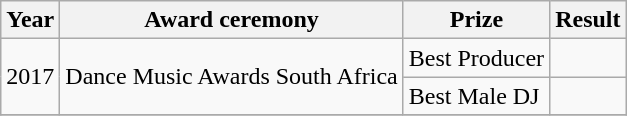<table class ="wikitable">
<tr>
<th>Year</th>
<th>Award ceremony</th>
<th>Prize</th>
<th>Result</th>
</tr>
<tr>
<td rowspan="2">2017</td>
<td rowspan="2"=>Dance Music Awards South Africa</td>
<td>Best Producer</td>
<td></td>
</tr>
<tr>
<td>Best Male DJ</td>
<td></td>
</tr>
<tr>
</tr>
</table>
